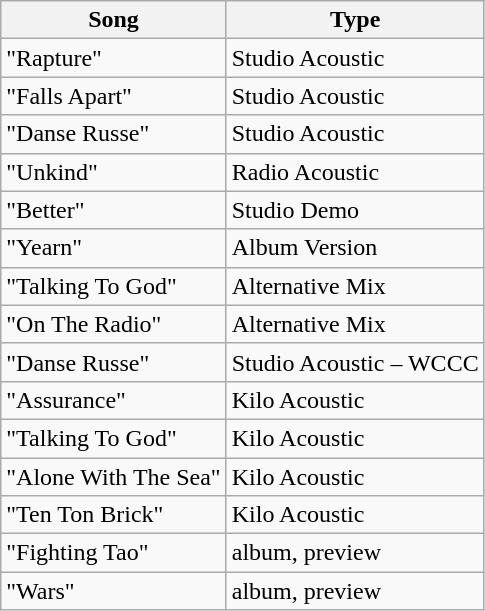<table class="wikitable">
<tr>
<th>Song</th>
<th>Type</th>
</tr>
<tr>
<td>"Rapture"</td>
<td>Studio Acoustic</td>
</tr>
<tr>
<td>"Falls Apart"</td>
<td>Studio Acoustic</td>
</tr>
<tr>
<td>"Danse Russe"</td>
<td>Studio Acoustic</td>
</tr>
<tr>
<td>"Unkind"</td>
<td>Radio Acoustic</td>
</tr>
<tr>
<td>"Better"</td>
<td>Studio Demo</td>
</tr>
<tr>
<td>"Yearn"</td>
<td>Album Version</td>
</tr>
<tr>
<td>"Talking To God"</td>
<td>Alternative Mix</td>
</tr>
<tr>
<td>"On The Radio"</td>
<td>Alternative Mix</td>
</tr>
<tr>
<td>"Danse Russe"</td>
<td>Studio Acoustic – WCCC</td>
</tr>
<tr>
<td>"Assurance"</td>
<td>Kilo Acoustic</td>
</tr>
<tr>
<td>"Talking To God"</td>
<td>Kilo Acoustic</td>
</tr>
<tr>
<td>"Alone With The Sea"</td>
<td>Kilo Acoustic</td>
</tr>
<tr>
<td>"Ten Ton Brick"</td>
<td>Kilo Acoustic</td>
</tr>
<tr>
<td>"Fighting Tao"</td>
<td>album, preview</td>
</tr>
<tr>
<td>"Wars"</td>
<td>album, preview</td>
</tr>
</table>
